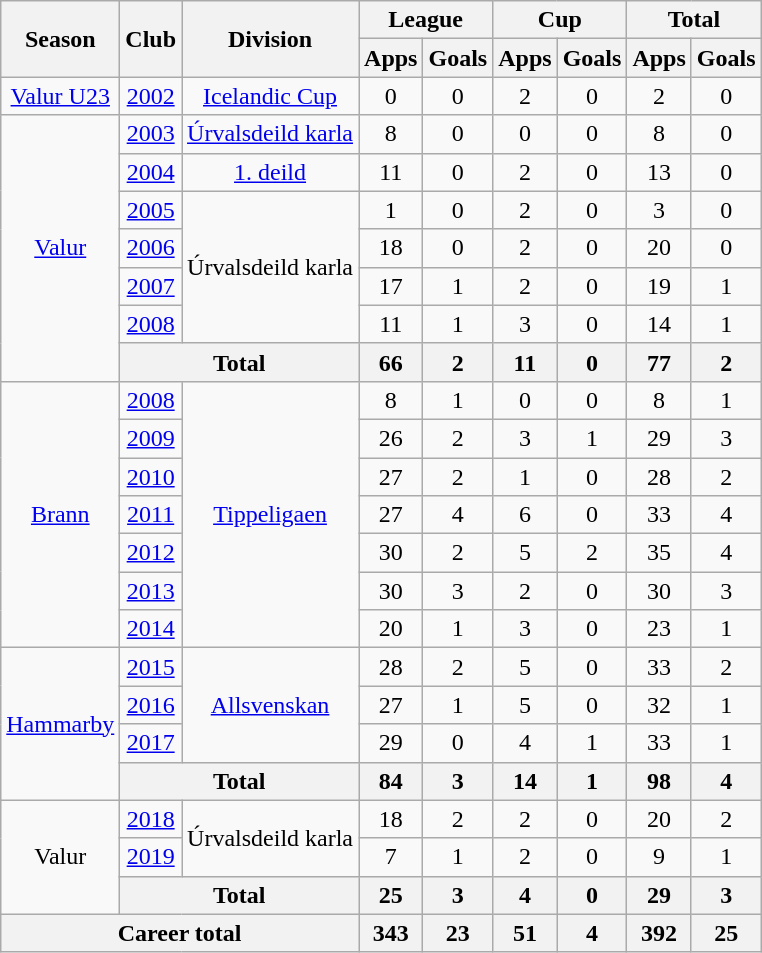<table class="wikitable" style="text-align:center">
<tr>
<th rowspan="2">Season</th>
<th rowspan="2">Club</th>
<th rowspan="2">Division</th>
<th colspan="2">League</th>
<th colspan="2">Cup</th>
<th colspan="2">Total</th>
</tr>
<tr>
<th>Apps</th>
<th>Goals</th>
<th>Apps</th>
<th>Goals</th>
<th>Apps</th>
<th>Goals</th>
</tr>
<tr>
<td><a href='#'>Valur U23</a></td>
<td><a href='#'>2002</a></td>
<td><a href='#'>Icelandic Cup</a></td>
<td>0</td>
<td>0</td>
<td>2</td>
<td>0</td>
<td>2</td>
<td>0</td>
</tr>
<tr>
<td rowspan="7"><a href='#'>Valur</a></td>
<td><a href='#'>2003</a></td>
<td><a href='#'>Úrvalsdeild karla</a></td>
<td>8</td>
<td>0</td>
<td>0</td>
<td>0</td>
<td>8</td>
<td>0</td>
</tr>
<tr>
<td><a href='#'>2004</a></td>
<td><a href='#'>1. deild</a></td>
<td>11</td>
<td>0</td>
<td>2</td>
<td>0</td>
<td>13</td>
<td>0</td>
</tr>
<tr>
<td><a href='#'>2005</a></td>
<td rowspan="4">Úrvalsdeild karla</td>
<td>1</td>
<td>0</td>
<td>2</td>
<td>0</td>
<td>3</td>
<td>0</td>
</tr>
<tr>
<td><a href='#'>2006</a></td>
<td>18</td>
<td>0</td>
<td>2</td>
<td>0</td>
<td>20</td>
<td>0</td>
</tr>
<tr>
<td><a href='#'>2007</a></td>
<td>17</td>
<td>1</td>
<td>2</td>
<td>0</td>
<td>19</td>
<td>1</td>
</tr>
<tr>
<td><a href='#'>2008</a></td>
<td>11</td>
<td>1</td>
<td>3</td>
<td>0</td>
<td>14</td>
<td>1</td>
</tr>
<tr>
<th colspan="2">Total</th>
<th>66</th>
<th>2</th>
<th>11</th>
<th>0</th>
<th>77</th>
<th>2</th>
</tr>
<tr>
<td rowspan="7"><a href='#'>Brann</a></td>
<td><a href='#'>2008</a></td>
<td rowspan="7"><a href='#'>Tippeligaen</a></td>
<td>8</td>
<td>1</td>
<td>0</td>
<td>0</td>
<td>8</td>
<td>1</td>
</tr>
<tr>
<td><a href='#'>2009</a></td>
<td>26</td>
<td>2</td>
<td>3</td>
<td>1</td>
<td>29</td>
<td>3</td>
</tr>
<tr>
<td><a href='#'>2010</a></td>
<td>27</td>
<td>2</td>
<td>1</td>
<td>0</td>
<td>28</td>
<td>2</td>
</tr>
<tr>
<td><a href='#'>2011</a></td>
<td>27</td>
<td>4</td>
<td>6</td>
<td>0</td>
<td>33</td>
<td>4</td>
</tr>
<tr>
<td><a href='#'>2012</a></td>
<td>30</td>
<td>2</td>
<td>5</td>
<td>2</td>
<td>35</td>
<td>4</td>
</tr>
<tr>
<td><a href='#'>2013</a></td>
<td>30</td>
<td>3</td>
<td>2</td>
<td>0</td>
<td>30</td>
<td>3</td>
</tr>
<tr>
<td><a href='#'>2014</a></td>
<td>20</td>
<td>1</td>
<td>3</td>
<td>0</td>
<td>23</td>
<td>1</td>
</tr>
<tr>
<td rowspan="4"><a href='#'>Hammarby</a></td>
<td><a href='#'>2015</a></td>
<td rowspan="3"><a href='#'>Allsvenskan</a></td>
<td>28</td>
<td>2</td>
<td>5</td>
<td>0</td>
<td>33</td>
<td>2</td>
</tr>
<tr>
<td><a href='#'>2016</a></td>
<td>27</td>
<td>1</td>
<td>5</td>
<td>0</td>
<td>32</td>
<td>1</td>
</tr>
<tr>
<td><a href='#'>2017</a></td>
<td>29</td>
<td>0</td>
<td>4</td>
<td>1</td>
<td>33</td>
<td>1</td>
</tr>
<tr>
<th colspan="2">Total</th>
<th>84</th>
<th>3</th>
<th>14</th>
<th>1</th>
<th>98</th>
<th>4</th>
</tr>
<tr>
<td rowspan="3">Valur</td>
<td><a href='#'>2018</a></td>
<td rowspan="2">Úrvalsdeild karla</td>
<td>18</td>
<td>2</td>
<td>2</td>
<td>0</td>
<td>20</td>
<td>2</td>
</tr>
<tr>
<td><a href='#'>2019</a></td>
<td>7</td>
<td>1</td>
<td>2</td>
<td>0</td>
<td>9</td>
<td>1</td>
</tr>
<tr>
<th colspan="2">Total</th>
<th>25</th>
<th>3</th>
<th>4</th>
<th>0</th>
<th>29</th>
<th>3</th>
</tr>
<tr>
<th colspan="3">Career total</th>
<th>343</th>
<th>23</th>
<th>51</th>
<th>4</th>
<th>392</th>
<th>25</th>
</tr>
</table>
